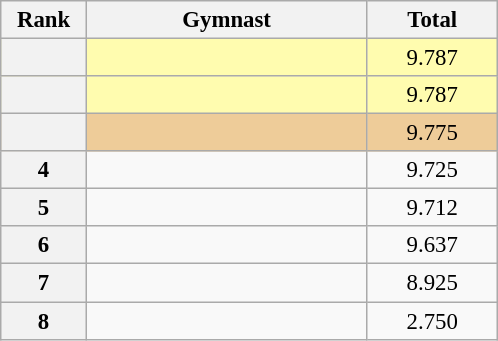<table class="wikitable sortable" style="text-align:center; font-size:95%">
<tr>
<th scope="col" style="width:50px;">Rank</th>
<th scope="col" style="width:180px;">Gymnast</th>
<th scope="col" style="width:80px;">Total</th>
</tr>
<tr style="background:#fffcaf;">
<th scope="row" style="text-align:center"></th>
<td style="text-align:left;"></td>
<td>9.787</td>
</tr>
<tr style="background:#fffcaf;">
<th scope=row style="text-align:center"></th>
<td style="text-align:left;"></td>
<td>9.787</td>
</tr>
<tr style="background:#ec9;">
<th scope=row style="text-align:center"></th>
<td style="text-align:left;"></td>
<td>9.775</td>
</tr>
<tr>
<th scope=row style="text-align:center">4</th>
<td style="text-align:left;"></td>
<td>9.725</td>
</tr>
<tr>
<th scope=row style="text-align:center">5</th>
<td style="text-align:left;"></td>
<td>9.712</td>
</tr>
<tr>
<th scope=row style="text-align:center">6</th>
<td style="text-align:left;"></td>
<td>9.637</td>
</tr>
<tr>
<th scope=row style="text-align:center">7</th>
<td style="text-align:left;"></td>
<td>8.925</td>
</tr>
<tr>
<th scope=row style="text-align:center">8</th>
<td style="text-align:left;"></td>
<td>2.750</td>
</tr>
</table>
